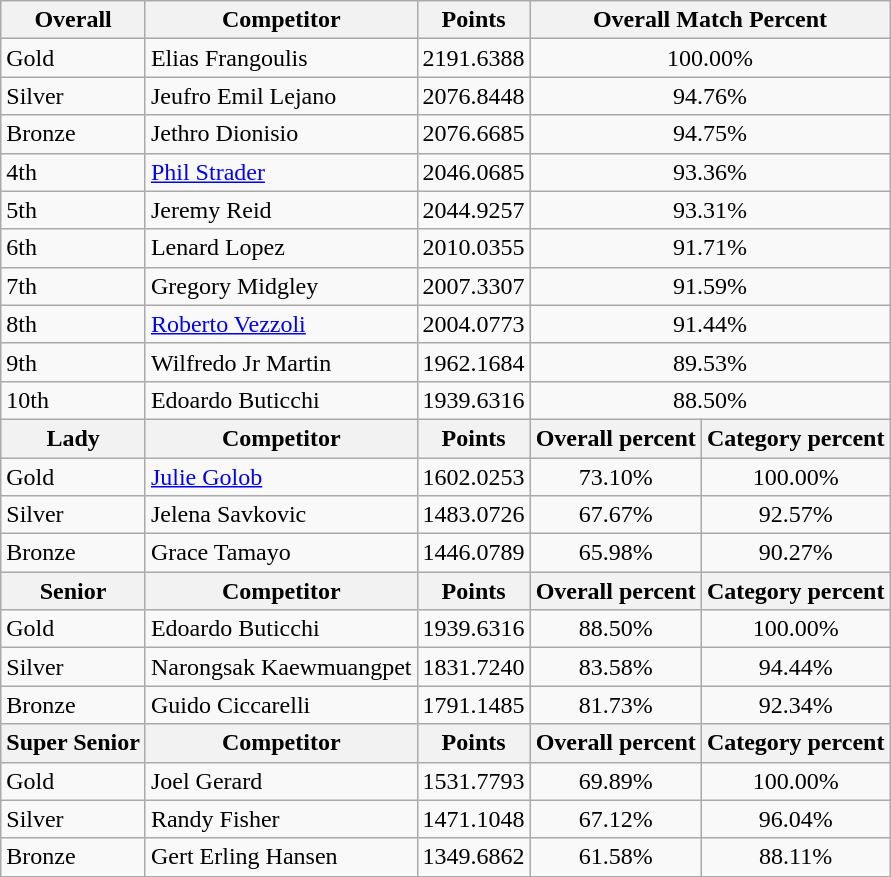<table class="wikitable sortable" style="text-align: left;">
<tr>
<th>Overall</th>
<th>Competitor</th>
<th>Points</th>
<th colspan="2">Overall Match Percent</th>
</tr>
<tr>
<td> Gold</td>
<td> Elias Frangoulis</td>
<td>2191.6388</td>
<td colspan="2" style="text-align: center;">100.00%</td>
</tr>
<tr>
<td> Silver</td>
<td> Jeufro Emil Lejano</td>
<td>2076.8448</td>
<td colspan="2" style="text-align: center;">94.76%</td>
</tr>
<tr>
<td> Bronze</td>
<td> Jethro Dionisio</td>
<td>2076.6685</td>
<td colspan="2" style="text-align: center;">94.75%</td>
</tr>
<tr>
<td>4th</td>
<td> <a href='#'>Phil Strader</a></td>
<td>2046.0685</td>
<td colspan="2" style="text-align: center;">93.36%</td>
</tr>
<tr>
<td>5th</td>
<td> Jeremy Reid</td>
<td>2044.9257</td>
<td colspan="2" style="text-align: center;">93.31%</td>
</tr>
<tr>
<td>6th</td>
<td> Lenard Lopez</td>
<td>2010.0355</td>
<td colspan="2" style="text-align: center;">91.71%</td>
</tr>
<tr>
<td>7th</td>
<td> Gregory Midgley</td>
<td>2007.3307</td>
<td colspan="2" style="text-align: center;">91.59%</td>
</tr>
<tr>
<td>8th</td>
<td> <a href='#'>Roberto Vezzoli</a></td>
<td>2004.0773</td>
<td colspan="2" style="text-align: center;">91.44%</td>
</tr>
<tr>
<td>9th</td>
<td> Wilfredo Jr Martin</td>
<td>1962.1684</td>
<td colspan="2" style="text-align: center;">89.53%</td>
</tr>
<tr>
<td>10th</td>
<td> Edoardo Buticchi</td>
<td>1939.6316</td>
<td colspan="2" style="text-align: center;">88.50%</td>
</tr>
<tr>
<th>Lady</th>
<th>Competitor</th>
<th>Points</th>
<th>Overall percent</th>
<th>Category percent</th>
</tr>
<tr>
<td> Gold</td>
<td> <a href='#'>Julie Golob</a></td>
<td>1602.0253</td>
<td style="text-align: center;">73.10%</td>
<td style="text-align: center;">100.00%</td>
</tr>
<tr>
<td> Silver</td>
<td> Jelena Savkovic</td>
<td>1483.0726</td>
<td style="text-align: center;">67.67%</td>
<td style="text-align: center;">92.57%</td>
</tr>
<tr>
<td> Bronze</td>
<td> Grace Tamayo</td>
<td>1446.0789</td>
<td style="text-align: center;">65.98%</td>
<td style="text-align: center;">90.27%</td>
</tr>
<tr>
<th>Senior</th>
<th>Competitor</th>
<th>Points</th>
<th>Overall percent</th>
<th>Category percent</th>
</tr>
<tr>
<td> Gold</td>
<td> Edoardo Buticchi</td>
<td>1939.6316</td>
<td style="text-align: center;">88.50%</td>
<td style="text-align: center;">100.00%</td>
</tr>
<tr>
<td> Silver</td>
<td> Narongsak Kaewmuangpet</td>
<td>1831.7240</td>
<td style="text-align: center;">83.58%</td>
<td style="text-align: center;">94.44%</td>
</tr>
<tr>
<td> Bronze</td>
<td> Guido Ciccarelli</td>
<td>1791.1485</td>
<td style="text-align: center;">81.73%</td>
<td style="text-align: center;">92.34%</td>
</tr>
<tr>
<th>Super Senior</th>
<th>Competitor</th>
<th>Points</th>
<th>Overall percent</th>
<th>Category percent</th>
</tr>
<tr>
<td> Gold</td>
<td> Joel Gerard</td>
<td>1531.7793</td>
<td style="text-align: center;">69.89%</td>
<td style="text-align: center;">100.00%</td>
</tr>
<tr>
<td> Silver</td>
<td> Randy Fisher</td>
<td>1471.1048</td>
<td style="text-align: center;">67.12%</td>
<td style="text-align: center;">96.04%</td>
</tr>
<tr>
<td> Bronze</td>
<td> Gert Erling Hansen</td>
<td>1349.6862</td>
<td style="text-align: center;">61.58%</td>
<td style="text-align: center;">88.11%</td>
</tr>
<tr>
</tr>
</table>
